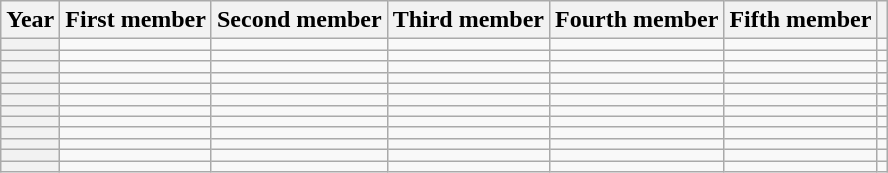<table class="wikitable plainrowheaders sortable" style="text-align:center">
<tr>
<th>Year</th>
<th>First member</th>
<th>Second member</th>
<th>Third member</th>
<th>Fourth member</th>
<th>Fifth member</th>
<th scope=col class="unsortable"></th>
</tr>
<tr>
<th scope="row"></th>
<td></td>
<td></td>
<td></td>
<td></td>
<td></td>
<td></td>
</tr>
<tr>
<th scope="row"></th>
<td></td>
<td></td>
<td></td>
<td></td>
<td></td>
<td></td>
</tr>
<tr>
<th scope="row"></th>
<td></td>
<td></td>
<td></td>
<td></td>
<td></td>
<td></td>
</tr>
<tr>
<th scope="row"></th>
<td></td>
<td></td>
<td></td>
<td></td>
<td></td>
<td></td>
</tr>
<tr>
<th scope="row"></th>
<td></td>
<td></td>
<td></td>
<td></td>
<td></td>
<td></td>
</tr>
<tr>
<th scope="row"></th>
<td></td>
<td></td>
<td></td>
<td></td>
<td></td>
<td></td>
</tr>
<tr>
<th scope="row"></th>
<td></td>
<td></td>
<td></td>
<td></td>
<td></td>
<td></td>
</tr>
<tr>
<th scope="row"></th>
<td></td>
<td></td>
<td></td>
<td></td>
<td></td>
<td></td>
</tr>
<tr>
<th scope="row"></th>
<td></td>
<td></td>
<td></td>
<td></td>
<td></td>
<td></td>
</tr>
<tr>
<th scope="row"></th>
<td></td>
<td></td>
<td></td>
<td></td>
<td></td>
<td></td>
</tr>
<tr>
<th scope="row"></th>
<td></td>
<td></td>
<td></td>
<td></td>
<td></td>
<td></td>
</tr>
<tr>
<th scope="row"></th>
<td></td>
<td></td>
<td></td>
<td></td>
<td></td>
<td></td>
</tr>
</table>
